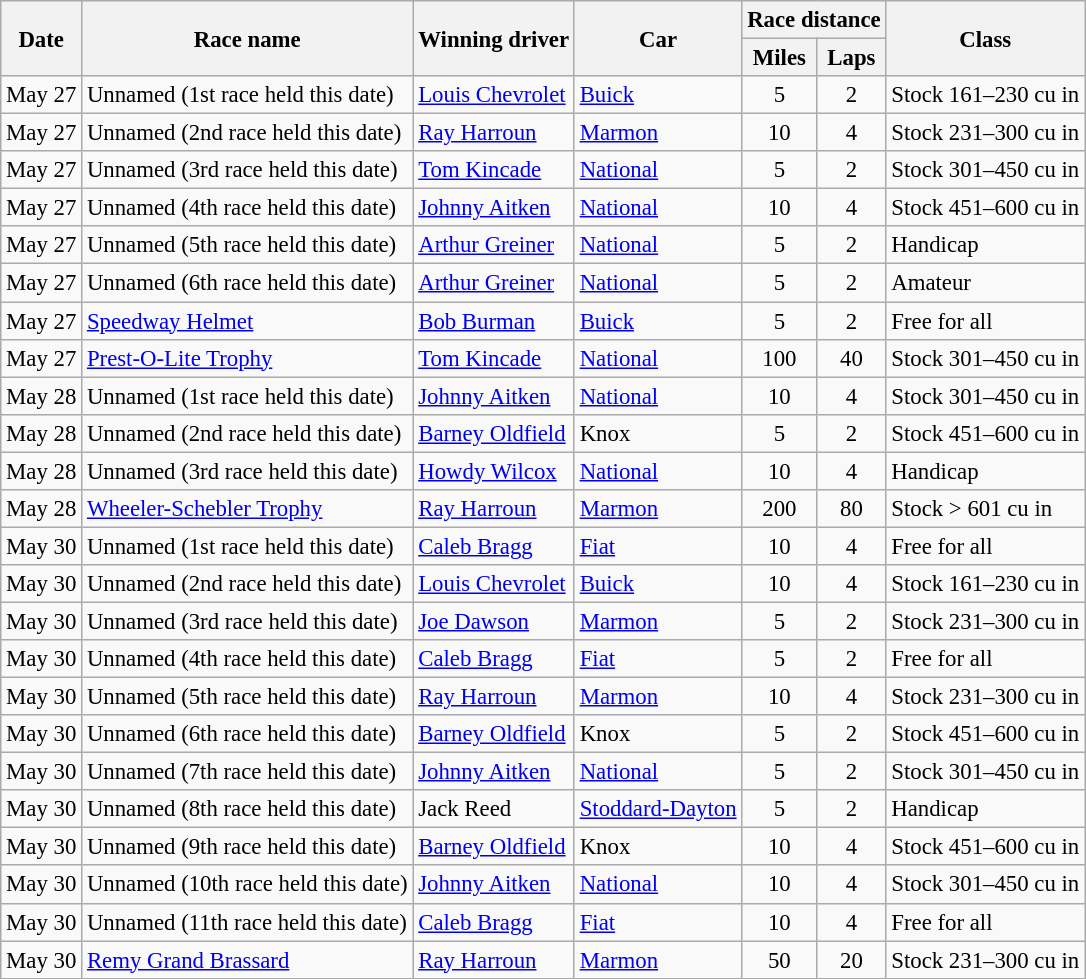<table class="wikitable" style="font-size: 95%;">
<tr>
<th rowspan="2">Date</th>
<th rowspan="2">Race name</th>
<th rowspan="2">Winning driver</th>
<th rowspan="2">Car</th>
<th colspan="2">Race distance</th>
<th rowspan="2">Class</th>
</tr>
<tr>
<th>Miles</th>
<th>Laps</th>
</tr>
<tr>
<td>May 27</td>
<td>Unnamed (1st race held this date)</td>
<td> <a href='#'>Louis Chevrolet</a></td>
<td><a href='#'>Buick</a></td>
<td style="text-align:center">5</td>
<td style="text-align:center">2</td>
<td>Stock 161–230 cu in</td>
</tr>
<tr>
<td>May 27</td>
<td>Unnamed (2nd race held this date)</td>
<td> <a href='#'>Ray Harroun</a></td>
<td><a href='#'>Marmon</a></td>
<td style="text-align:center">10</td>
<td style="text-align:center">4</td>
<td>Stock 231–300 cu in</td>
</tr>
<tr>
<td>May 27</td>
<td>Unnamed (3rd race held this date)</td>
<td> <a href='#'>Tom Kincade</a></td>
<td><a href='#'>National</a></td>
<td style="text-align:center">5</td>
<td style="text-align:center">2</td>
<td>Stock 301–450 cu in</td>
</tr>
<tr>
<td>May 27</td>
<td>Unnamed (4th race held this date)</td>
<td> <a href='#'>Johnny Aitken</a></td>
<td><a href='#'>National</a></td>
<td style="text-align:center">10</td>
<td style="text-align:center">4</td>
<td>Stock 451–600 cu in</td>
</tr>
<tr>
<td>May 27</td>
<td>Unnamed (5th race held this date)</td>
<td> <a href='#'>Arthur Greiner</a></td>
<td><a href='#'>National</a></td>
<td style="text-align:center">5</td>
<td style="text-align:center">2</td>
<td>Handicap</td>
</tr>
<tr>
<td>May 27</td>
<td>Unnamed (6th race held this date)</td>
<td> <a href='#'>Arthur Greiner</a></td>
<td><a href='#'>National</a></td>
<td style="text-align:center">5</td>
<td style="text-align:center">2</td>
<td>Amateur</td>
</tr>
<tr>
<td>May 27</td>
<td><a href='#'>Speedway Helmet</a></td>
<td> <a href='#'>Bob Burman</a></td>
<td><a href='#'>Buick</a></td>
<td style="text-align:center">5</td>
<td style="text-align:center">2</td>
<td>Free for all</td>
</tr>
<tr>
<td>May 27</td>
<td><a href='#'>Prest-O-Lite Trophy</a></td>
<td> <a href='#'>Tom Kincade</a></td>
<td><a href='#'>National</a></td>
<td style="text-align:center">100</td>
<td style="text-align:center">40</td>
<td>Stock 301–450 cu in</td>
</tr>
<tr>
<td>May 28</td>
<td>Unnamed (1st race held this date)</td>
<td> <a href='#'>Johnny Aitken</a></td>
<td><a href='#'>National</a></td>
<td style="text-align:center">10</td>
<td style="text-align:center">4</td>
<td>Stock 301–450 cu in</td>
</tr>
<tr>
<td>May 28</td>
<td>Unnamed (2nd race held this date)</td>
<td> <a href='#'>Barney Oldfield</a></td>
<td>Knox</td>
<td style="text-align:center">5</td>
<td style="text-align:center">2</td>
<td>Stock 451–600 cu in</td>
</tr>
<tr>
<td>May 28</td>
<td>Unnamed (3rd race held this date)</td>
<td> <a href='#'>Howdy Wilcox</a></td>
<td><a href='#'>National</a></td>
<td style="text-align:center">10</td>
<td style="text-align:center">4</td>
<td>Handicap</td>
</tr>
<tr>
<td>May 28</td>
<td><a href='#'>Wheeler-Schebler Trophy</a></td>
<td> <a href='#'>Ray Harroun</a></td>
<td><a href='#'>Marmon</a></td>
<td style="text-align:center">200</td>
<td style="text-align:center">80</td>
<td>Stock > 601 cu in</td>
</tr>
<tr>
<td>May 30</td>
<td>Unnamed (1st race held this date)</td>
<td> <a href='#'>Caleb Bragg</a></td>
<td><a href='#'>Fiat</a></td>
<td style="text-align:center">10</td>
<td style="text-align:center">4</td>
<td>Free for all</td>
</tr>
<tr>
<td>May 30</td>
<td>Unnamed (2nd race held this date)</td>
<td> <a href='#'>Louis Chevrolet</a></td>
<td><a href='#'>Buick</a></td>
<td style="text-align:center">10</td>
<td style="text-align:center">4</td>
<td>Stock 161–230 cu in</td>
</tr>
<tr>
<td>May 30</td>
<td>Unnamed (3rd race held this date)</td>
<td> <a href='#'>Joe Dawson</a></td>
<td><a href='#'>Marmon</a></td>
<td style="text-align:center">5</td>
<td style="text-align:center">2</td>
<td>Stock 231–300 cu in</td>
</tr>
<tr>
<td>May 30</td>
<td>Unnamed (4th race held this date)</td>
<td> <a href='#'>Caleb Bragg</a></td>
<td><a href='#'>Fiat</a></td>
<td style="text-align:center">5</td>
<td style="text-align:center">2</td>
<td>Free for all</td>
</tr>
<tr>
<td>May 30</td>
<td>Unnamed (5th race held this date)</td>
<td> <a href='#'>Ray Harroun</a></td>
<td><a href='#'>Marmon</a></td>
<td style="text-align:center">10</td>
<td style="text-align:center">4</td>
<td>Stock 231–300 cu in</td>
</tr>
<tr>
<td>May 30</td>
<td>Unnamed (6th race held this date)</td>
<td> <a href='#'>Barney Oldfield</a></td>
<td>Knox</td>
<td style="text-align:center">5</td>
<td style="text-align:center">2</td>
<td>Stock 451–600 cu in</td>
</tr>
<tr>
<td>May 30</td>
<td>Unnamed (7th race held this date)</td>
<td> <a href='#'>Johnny Aitken</a></td>
<td><a href='#'>National</a></td>
<td style="text-align:center">5</td>
<td style="text-align:center">2</td>
<td>Stock 301–450 cu in</td>
</tr>
<tr>
<td>May 30</td>
<td>Unnamed (8th race held this date)</td>
<td> Jack Reed</td>
<td><a href='#'>Stoddard-Dayton</a></td>
<td style="text-align:center">5</td>
<td style="text-align:center">2</td>
<td>Handicap</td>
</tr>
<tr>
<td>May 30</td>
<td>Unnamed (9th race held this date)</td>
<td> <a href='#'>Barney Oldfield</a></td>
<td>Knox</td>
<td style="text-align:center">10</td>
<td style="text-align:center">4</td>
<td>Stock 451–600 cu in</td>
</tr>
<tr>
<td>May 30</td>
<td>Unnamed (10th race held this date)</td>
<td> <a href='#'>Johnny Aitken</a></td>
<td><a href='#'>National</a></td>
<td style="text-align:center">10</td>
<td style="text-align:center">4</td>
<td>Stock 301–450 cu in</td>
</tr>
<tr>
<td>May 30</td>
<td>Unnamed (11th race held this date)</td>
<td> <a href='#'>Caleb Bragg</a></td>
<td><a href='#'>Fiat</a></td>
<td style="text-align:center">10</td>
<td style="text-align:center">4</td>
<td>Free for all</td>
</tr>
<tr>
<td>May 30</td>
<td><a href='#'>Remy Grand Brassard</a></td>
<td> <a href='#'>Ray Harroun</a></td>
<td><a href='#'>Marmon</a></td>
<td style="text-align:center">50</td>
<td style="text-align:center">20</td>
<td>Stock 231–300 cu in</td>
</tr>
</table>
